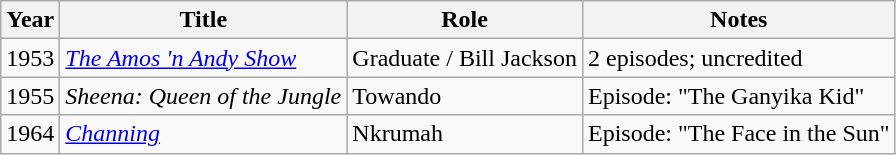<table class="wikitable sortable">
<tr>
<th>Year</th>
<th>Title</th>
<th>Role</th>
<th>Notes</th>
</tr>
<tr>
<td>1953</td>
<td><em><a href='#'>The Amos 'n Andy Show</a></em></td>
<td>Graduate / Bill Jackson</td>
<td>2 episodes; uncredited</td>
</tr>
<tr>
<td>1955</td>
<td><em>Sheena: Queen of the Jungle</em></td>
<td>Towando</td>
<td>Episode: "The Ganyika Kid"</td>
</tr>
<tr>
<td>1964</td>
<td><em><a href='#'>Channing</a></em></td>
<td>Nkrumah</td>
<td>Episode: "The Face in the Sun"</td>
</tr>
</table>
